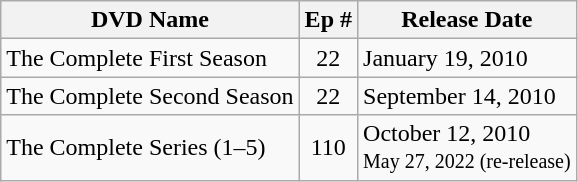<table class="wikitable">
<tr>
<th>DVD Name</th>
<th>Ep #</th>
<th>Release Date</th>
</tr>
<tr>
<td>The Complete First Season</td>
<td style="text-align:center;">22</td>
<td>January 19, 2010</td>
</tr>
<tr>
<td>The Complete Second Season</td>
<td style="text-align:center;">22</td>
<td>September 14, 2010</td>
</tr>
<tr>
<td>The Complete Series (1–5)</td>
<td style="text-align:center;">110</td>
<td>October 12, 2010<br><small>May 27, 2022 (re-release)</small></td>
</tr>
</table>
